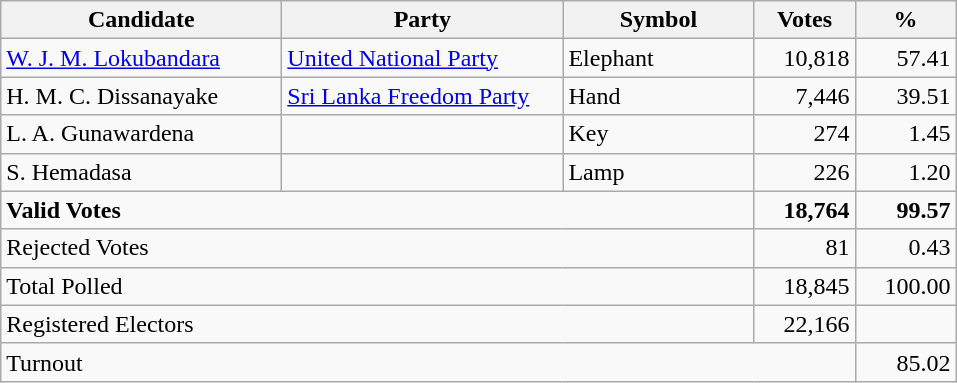<table class="wikitable" border="1" style="text-align:right;">
<tr>
<th align=left width="180">Candidate</th>
<th align=left width="180">Party</th>
<th align=left width="120">Symbol</th>
<th align=left width="60">Votes</th>
<th align=left width="60">%</th>
</tr>
<tr>
<td align=left><a href='#'>W. J. M. Lokubandara</a></td>
<td align=left><a href='#'>United National Party</a></td>
<td align=left>Elephant</td>
<td align=right>10,818</td>
<td align=right>57.41</td>
</tr>
<tr>
<td align=left>H. M. C. Dissanayake</td>
<td align=left><a href='#'>Sri Lanka Freedom Party</a></td>
<td align=left>Hand</td>
<td align=right>7,446</td>
<td align=right>39.51</td>
</tr>
<tr>
<td align=left>L. A. Gunawardena</td>
<td></td>
<td align=left>Key</td>
<td align=right>274</td>
<td align=right>1.45</td>
</tr>
<tr>
<td align=left>S. Hemadasa</td>
<td></td>
<td align=left>Lamp</td>
<td align=right>226</td>
<td align=right>1.20</td>
</tr>
<tr>
<td align=left colspan=3><strong>Valid Votes</strong></td>
<td align=right><strong>18,764</strong></td>
<td align=right><strong>99.57</strong></td>
</tr>
<tr>
<td align=left colspan=3>Rejected Votes</td>
<td align=right>81</td>
<td align=right>0.43</td>
</tr>
<tr>
<td align=left colspan=3>Total Polled</td>
<td align=right>18,845</td>
<td align=right>100.00</td>
</tr>
<tr>
<td align=left colspan=3>Registered Electors</td>
<td align=right>22,166</td>
<td></td>
</tr>
<tr>
<td align=left colspan=4>Turnout</td>
<td align=right>85.02</td>
</tr>
</table>
